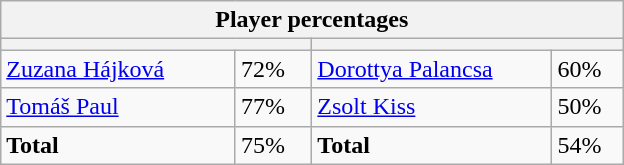<table class="wikitable">
<tr>
<th colspan=4 width=400>Player percentages</th>
</tr>
<tr>
<th colspan=2 width=200 style="white-space:nowrap;"></th>
<th colspan=2 width=200 style="white-space:nowrap;"></th>
</tr>
<tr>
<td><a href='#'>Zuzana Hájková</a></td>
<td>72%</td>
<td><a href='#'>Dorottya Palancsa</a></td>
<td>60%</td>
</tr>
<tr>
<td><a href='#'>Tomáš Paul</a></td>
<td>77%</td>
<td><a href='#'>Zsolt Kiss</a></td>
<td>50%</td>
</tr>
<tr>
<td><strong>Total</strong></td>
<td>75%</td>
<td><strong>Total</strong></td>
<td>54%</td>
</tr>
</table>
